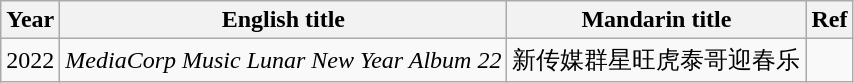<table class="wikitable sortable">
<tr>
<th>Year</th>
<th>English title</th>
<th>Mandarin title</th>
<th class="unsortable">Ref</th>
</tr>
<tr>
<td>2022</td>
<td><em>MediaCorp Music Lunar New Year Album 22</em></td>
<td>新传媒群星旺虎泰哥迎春乐</td>
<td></td>
</tr>
</table>
